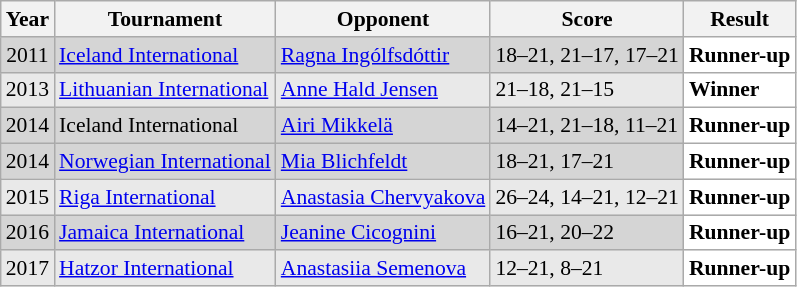<table class="sortable wikitable" style="font-size: 90%;">
<tr>
<th>Year</th>
<th>Tournament</th>
<th>Opponent</th>
<th>Score</th>
<th>Result</th>
</tr>
<tr style="background:#D5D5D5">
<td align="center">2011</td>
<td align="left"><a href='#'>Iceland International</a></td>
<td align="left"> <a href='#'>Ragna Ingólfsdóttir</a></td>
<td align="left">18–21, 21–17, 17–21</td>
<td style="text-align:left; background:white"> <strong>Runner-up</strong></td>
</tr>
<tr style="background:#E9E9E9">
<td align="center">2013</td>
<td align="left"><a href='#'>Lithuanian International</a></td>
<td align="left"> <a href='#'>Anne Hald Jensen</a></td>
<td align="left">21–18, 21–15</td>
<td style="text-align:left; background:white"> <strong>Winner</strong></td>
</tr>
<tr style="background:#D5D5D5">
<td align="center">2014</td>
<td align="left">Iceland International</td>
<td align="left"> <a href='#'>Airi Mikkelä</a></td>
<td align="left">14–21, 21–18, 11–21</td>
<td style="text-align:left; background:white"> <strong>Runner-up</strong></td>
</tr>
<tr style="background:#D5D5D5">
<td align="center">2014</td>
<td align="left"><a href='#'>Norwegian International</a></td>
<td align="left"> <a href='#'>Mia Blichfeldt</a></td>
<td align="left">18–21, 17–21</td>
<td style="text-align:left; background:white"> <strong>Runner-up</strong></td>
</tr>
<tr style="background:#E9E9E9">
<td align="center">2015</td>
<td align="left"><a href='#'>Riga International</a></td>
<td align="left"> <a href='#'>Anastasia Chervyakova</a></td>
<td align="left">26–24, 14–21, 12–21</td>
<td style="text-align:left; background:white"> <strong>Runner-up</strong></td>
</tr>
<tr style="background:#D5D5D5">
<td align="center">2016</td>
<td align="left"><a href='#'>Jamaica International</a></td>
<td align="left"> <a href='#'>Jeanine Cicognini</a></td>
<td align="left">16–21, 20–22</td>
<td style="text-align:left; background:white"> <strong>Runner-up</strong></td>
</tr>
<tr style="background:#E9E9E9">
<td align="center">2017</td>
<td align="left"><a href='#'>Hatzor International</a></td>
<td align="left"> <a href='#'>Anastasiia Semenova</a></td>
<td align="left">12–21, 8–21</td>
<td style="text-align:left; background:white"> <strong>Runner-up</strong></td>
</tr>
</table>
